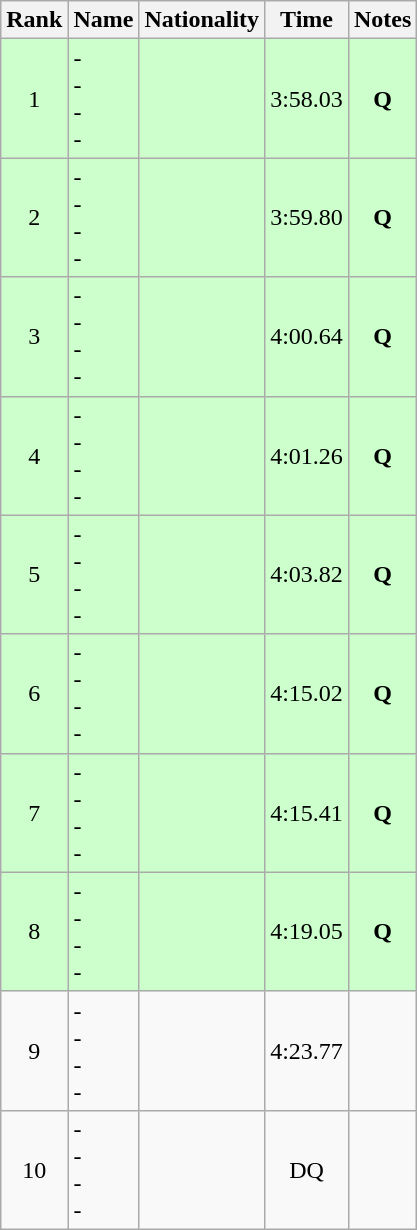<table class="wikitable sortable" style="text-align:center">
<tr>
<th>Rank</th>
<th>Name</th>
<th>Nationality</th>
<th>Time</th>
<th>Notes</th>
</tr>
<tr bgcolor=ccffcc>
<td>1</td>
<td align=left>- <br> - <br> - <br> -</td>
<td align=left></td>
<td>3:58.03</td>
<td><strong>Q</strong></td>
</tr>
<tr bgcolor=ccffcc>
<td>2</td>
<td align=left>- <br> - <br> - <br> -</td>
<td align=left></td>
<td>3:59.80</td>
<td><strong>Q</strong></td>
</tr>
<tr bgcolor=ccffcc>
<td>3</td>
<td align=left>- <br> - <br> - <br> -</td>
<td align=left></td>
<td>4:00.64</td>
<td><strong>Q</strong></td>
</tr>
<tr bgcolor=ccffcc>
<td>4</td>
<td align=left>- <br> - <br> - <br> -</td>
<td align=left></td>
<td>4:01.26</td>
<td><strong>Q</strong></td>
</tr>
<tr bgcolor=ccffcc>
<td>5</td>
<td align=left>- <br> - <br> - <br> -</td>
<td align=left></td>
<td>4:03.82</td>
<td><strong>Q</strong></td>
</tr>
<tr bgcolor=ccffcc>
<td>6</td>
<td align=left>- <br> - <br> - <br> -</td>
<td align=left></td>
<td>4:15.02</td>
<td><strong>Q</strong></td>
</tr>
<tr bgcolor=ccffcc>
<td>7</td>
<td align=left>- <br> - <br> - <br> -</td>
<td align=left></td>
<td>4:15.41</td>
<td><strong>Q</strong></td>
</tr>
<tr bgcolor=ccffcc>
<td>8</td>
<td align=left>- <br> - <br> - <br> -</td>
<td align=left></td>
<td>4:19.05</td>
<td><strong>Q</strong></td>
</tr>
<tr>
<td>9</td>
<td align=left>- <br> - <br> - <br> -</td>
<td align=left></td>
<td>4:23.77</td>
<td></td>
</tr>
<tr>
<td>10</td>
<td align=left>- <br> - <br> - <br> -</td>
<td align=left></td>
<td>DQ</td>
<td></td>
</tr>
</table>
